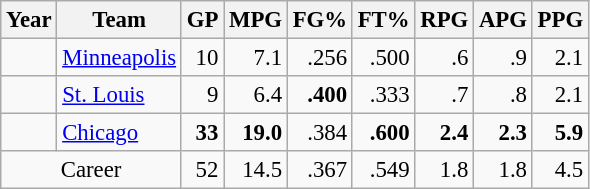<table class="wikitable sortable" style="font-size:95%; text-align:right;">
<tr>
<th>Year</th>
<th>Team</th>
<th>GP</th>
<th>MPG</th>
<th>FG%</th>
<th>FT%</th>
<th>RPG</th>
<th>APG</th>
<th>PPG</th>
</tr>
<tr>
<td style="text-align:left;"></td>
<td style="text-align:left;"><a href='#'>Minneapolis</a></td>
<td>10</td>
<td>7.1</td>
<td>.256</td>
<td>.500</td>
<td>.6</td>
<td>.9</td>
<td>2.1</td>
</tr>
<tr>
<td style="text-align:left;"></td>
<td style="text-align:left;"><a href='#'>St. Louis</a></td>
<td>9</td>
<td>6.4</td>
<td><strong>.400</strong></td>
<td>.333</td>
<td>.7</td>
<td>.8</td>
<td>2.1</td>
</tr>
<tr>
<td style="text-align:left;"></td>
<td style="text-align:left;"><a href='#'>Chicago</a></td>
<td><strong>33</strong></td>
<td><strong>19.0</strong></td>
<td>.384</td>
<td><strong>.600</strong></td>
<td><strong>2.4</strong></td>
<td><strong>2.3</strong></td>
<td><strong>5.9</strong></td>
</tr>
<tr class="sortbottom">
<td style="text-align:center;" colspan="2">Career</td>
<td>52</td>
<td>14.5</td>
<td>.367</td>
<td>.549</td>
<td>1.8</td>
<td>1.8</td>
<td>4.5</td>
</tr>
</table>
